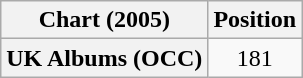<table class="wikitable sortable plainrowheaders" style="text-align:center">
<tr>
<th scope="col">Chart (2005)</th>
<th scope="col">Position</th>
</tr>
<tr>
<th scope="row">UK Albums (OCC)</th>
<td>181</td>
</tr>
</table>
